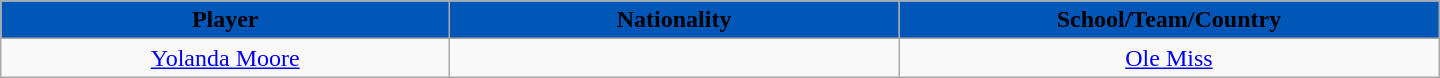<table class="wikitable" style="text-align:center; width:60em">
<tr>
<th style="background: #0057B7" width="10%"><span>Player</span></th>
<th style="background: #0057B7" width="10%"><span>Nationality</span></th>
<th style="background: #0057B7" width="10%"><span>School/Team/Country</span></th>
</tr>
<tr>
<td><a href='#'>Yolanda Moore</a></td>
<td></td>
<td><a href='#'>Ole Miss</a></td>
</tr>
</table>
